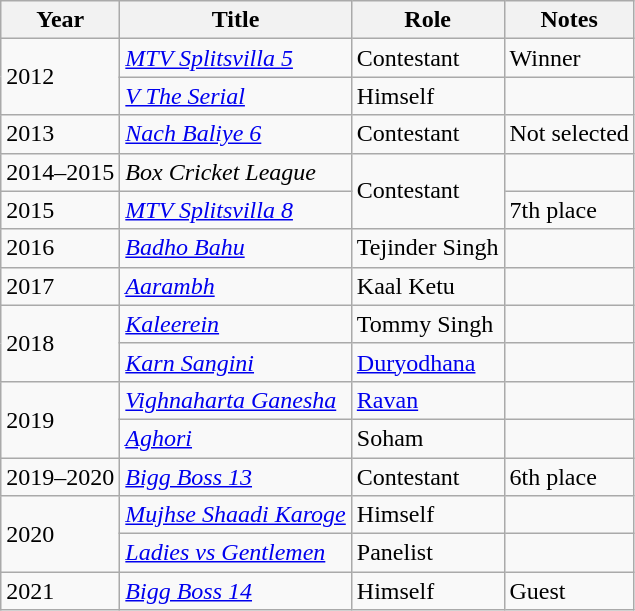<table class="wikitable">
<tr>
<th>Year</th>
<th>Title</th>
<th>Role</th>
<th>Notes</th>
</tr>
<tr>
<td rowspan="2">2012</td>
<td><em><a href='#'>MTV Splitsvilla 5</a></em></td>
<td>Contestant</td>
<td>Winner</td>
</tr>
<tr>
<td><em><a href='#'>V The Serial</a></em></td>
<td>Himself</td>
<td></td>
</tr>
<tr>
<td>2013</td>
<td><em><a href='#'>Nach Baliye 6</a></em></td>
<td>Contestant</td>
<td>Not selected</td>
</tr>
<tr>
<td>2014–2015</td>
<td><em>Box Cricket League</em></td>
<td rowspan="2">Contestant</td>
<td></td>
</tr>
<tr>
<td>2015</td>
<td><em><a href='#'>MTV Splitsvilla 8</a></em></td>
<td>7th place</td>
</tr>
<tr>
<td>2016</td>
<td><em><a href='#'>Badho Bahu</a></em></td>
<td>Tejinder Singh</td>
<td></td>
</tr>
<tr>
<td>2017</td>
<td><em><a href='#'>Aarambh</a></em></td>
<td>Kaal Ketu</td>
<td></td>
</tr>
<tr>
<td rowspan="2">2018</td>
<td><em><a href='#'>Kaleerein</a></em></td>
<td>Tommy Singh</td>
<td></td>
</tr>
<tr>
<td><em><a href='#'>Karn Sangini</a></em></td>
<td><a href='#'>Duryodhana</a></td>
<td></td>
</tr>
<tr>
<td rowspan=2>2019</td>
<td><em><a href='#'>Vighnaharta Ganesha</a></em></td>
<td><a href='#'>Ravan</a></td>
<td></td>
</tr>
<tr>
<td><em><a href='#'>Aghori</a></em></td>
<td>Soham</td>
<td></td>
</tr>
<tr>
<td>2019–2020</td>
<td><em><a href='#'>Bigg Boss 13</a></em></td>
<td>Contestant</td>
<td>6th place</td>
</tr>
<tr>
<td rowspan=2>2020</td>
<td><em><a href='#'>Mujhse Shaadi Karoge</a></em></td>
<td>Himself</td>
<td></td>
</tr>
<tr>
<td><em><a href='#'>Ladies vs Gentlemen</a></em></td>
<td>Panelist</td>
<td></td>
</tr>
<tr>
<td>2021</td>
<td><em><a href='#'>Bigg Boss 14</a></em></td>
<td>Himself</td>
<td>Guest</td>
</tr>
</table>
